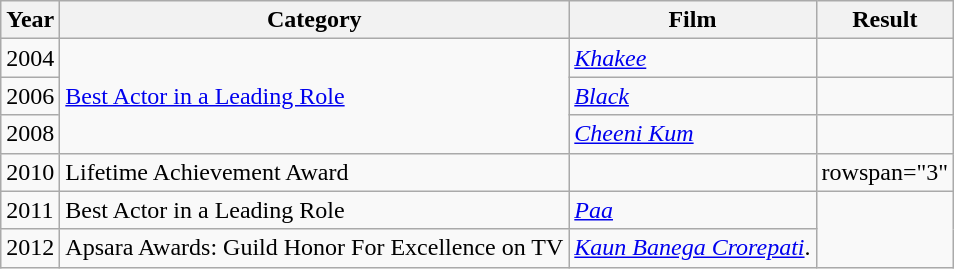<table class="wikitable sortable">
<tr>
<th>Year</th>
<th>Category</th>
<th>Film</th>
<th>Result</th>
</tr>
<tr>
<td>2004</td>
<td rowspan="3"><a href='#'>Best Actor in a Leading Role</a></td>
<td><em><a href='#'>Khakee</a></em></td>
<td></td>
</tr>
<tr>
<td>2006</td>
<td><em><a href='#'>Black</a></em></td>
<td></td>
</tr>
<tr>
<td>2008</td>
<td><em><a href='#'>Cheeni Kum</a></em></td>
<td></td>
</tr>
<tr>
<td>2010</td>
<td>Lifetime Achievement Award</td>
<td></td>
<td>rowspan="3" </td>
</tr>
<tr>
<td>2011</td>
<td>Best Actor in a Leading Role</td>
<td><em><a href='#'>Paa</a></em></td>
</tr>
<tr>
<td>2012</td>
<td>Apsara Awards: Guild Honor For Excellence on TV</td>
<td><em><a href='#'>Kaun Banega Crorepati</a></em>.</td>
</tr>
</table>
